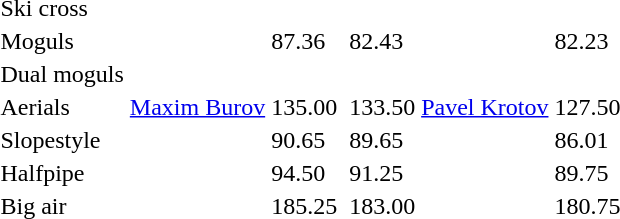<table>
<tr>
<td>Ski cross<br></td>
<td colspan=2></td>
<td colspan=2></td>
<td colspan=2></td>
</tr>
<tr>
<td>Moguls<br></td>
<td></td>
<td>87.36</td>
<td></td>
<td>82.43</td>
<td></td>
<td>82.23</td>
</tr>
<tr>
<td>Dual moguls<br></td>
<td colspan=2></td>
<td colspan=2></td>
<td colspan=2></td>
</tr>
<tr>
<td>Aerials<br></td>
<td><a href='#'>Maxim Burov</a><br></td>
<td>135.00</td>
<td></td>
<td>133.50</td>
<td><a href='#'>Pavel Krotov</a><br></td>
<td>127.50</td>
</tr>
<tr>
<td>Slopestyle<br></td>
<td></td>
<td>90.65</td>
<td></td>
<td>89.65</td>
<td></td>
<td>86.01</td>
</tr>
<tr>
<td>Halfpipe<br></td>
<td></td>
<td>94.50</td>
<td></td>
<td>91.25</td>
<td></td>
<td>89.75</td>
</tr>
<tr>
<td>Big air<br></td>
<td></td>
<td>185.25</td>
<td></td>
<td>183.00</td>
<td></td>
<td>180.75</td>
</tr>
</table>
